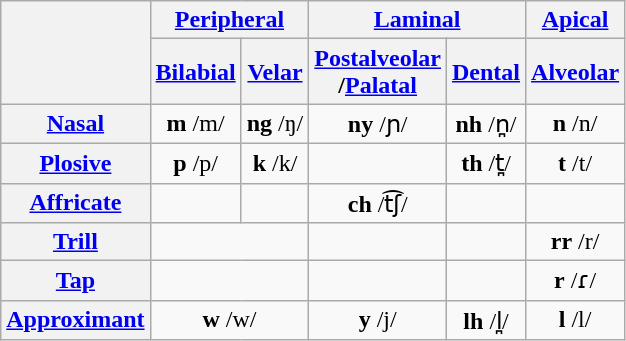<table class="wikitable IPA">
<tr>
<th rowspan=2></th>
<th colspan=2><a href='#'>Peripheral</a></th>
<th colspan=2><a href='#'>Laminal</a></th>
<th><a href='#'>Apical</a></th>
</tr>
<tr>
<th><a href='#'>Bilabial</a></th>
<th><a href='#'>Velar</a></th>
<th><a href='#'>Postalveolar</a><br>/<a href='#'>Palatal</a></th>
<th><a href='#'>Dental</a></th>
<th><a href='#'>Alveolar</a></th>
</tr>
<tr align=center>
<th><a href='#'>Nasal</a></th>
<td><strong>m</strong> /m/</td>
<td><strong>ng</strong> /ŋ/</td>
<td><strong>ny</strong> /ɲ/</td>
<td><strong>nh</strong> /n̪/</td>
<td><strong>n</strong> /n/</td>
</tr>
<tr align=center>
<th><a href='#'>Plosive</a></th>
<td><strong>p</strong> /p/</td>
<td><strong>k</strong> /k/</td>
<td></td>
<td><strong>th</strong> /t̪/</td>
<td><strong>t</strong> /t/</td>
</tr>
<tr align=center>
<th><a href='#'>Affricate</a></th>
<td></td>
<td></td>
<td><strong>ch</strong> /t͡ʃ/</td>
<td></td>
<td></td>
</tr>
<tr align=center>
<th><a href='#'>Trill</a></th>
<td colspan=2></td>
<td></td>
<td></td>
<td><strong>rr</strong> /r/</td>
</tr>
<tr align=center>
<th><a href='#'>Tap</a></th>
<td colspan=2></td>
<td></td>
<td></td>
<td><strong>r</strong> /ɾ/</td>
</tr>
<tr align=center>
<th><a href='#'>Approximant</a></th>
<td colspan=2><strong>w</strong> /w/</td>
<td><strong>y</strong> /j/</td>
<td><strong>lh</strong> /l̪/</td>
<td><strong>l</strong> /l/</td>
</tr>
</table>
